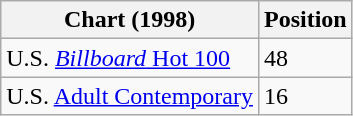<table class="wikitable">
<tr>
<th>Chart (1998)</th>
<th>Position</th>
</tr>
<tr>
<td>U.S. <a href='#'><em>Billboard</em> Hot 100</a></td>
<td>48</td>
</tr>
<tr>
<td>U.S. <a href='#'>Adult Contemporary</a></td>
<td>16</td>
</tr>
</table>
